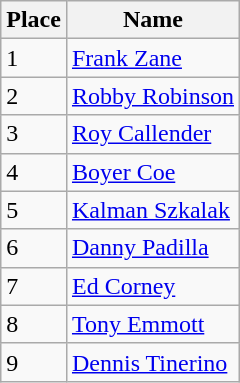<table class="wikitable">
<tr>
<th>Place</th>
<th>Name</th>
</tr>
<tr>
<td>1</td>
<td> <a href='#'>Frank Zane</a></td>
</tr>
<tr>
<td>2</td>
<td> <a href='#'>Robby Robinson</a></td>
</tr>
<tr>
<td>3</td>
<td> <a href='#'>Roy Callender</a></td>
</tr>
<tr>
<td>4</td>
<td> <a href='#'>Boyer Coe</a></td>
</tr>
<tr>
<td>5</td>
<td> <a href='#'>Kalman Szkalak</a></td>
</tr>
<tr>
<td>6</td>
<td> <a href='#'>Danny Padilla</a></td>
</tr>
<tr>
<td>7</td>
<td> <a href='#'>Ed Corney</a></td>
</tr>
<tr>
<td>8</td>
<td> <a href='#'>Tony Emmott</a></td>
</tr>
<tr>
<td>9</td>
<td> <a href='#'>Dennis Tinerino</a></td>
</tr>
</table>
